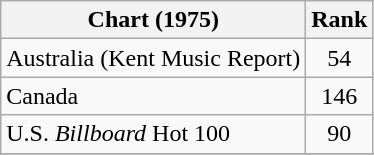<table class="wikitable sortable">
<tr>
<th>Chart (1975)</th>
<th style="text-align:center;">Rank</th>
</tr>
<tr>
<td>Australia (Kent Music Report)</td>
<td style="text-align:center;">54</td>
</tr>
<tr>
<td>Canada</td>
<td style="text-align:center;">146</td>
</tr>
<tr>
<td>U.S. <em>Billboard</em> Hot 100</td>
<td style="text-align:center;">90</td>
</tr>
<tr>
</tr>
</table>
